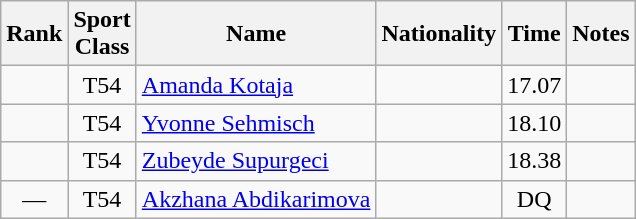<table class="wikitable sortable" style="text-align:center">
<tr>
<th>Rank</th>
<th>Sport<br>Class</th>
<th>Name</th>
<th>Nationality</th>
<th>Time</th>
<th>Notes</th>
</tr>
<tr>
<td></td>
<td>T54</td>
<td align=left><a href='#'>Amanda Kotaja</a></td>
<td align=left></td>
<td>17.07</td>
<td></td>
</tr>
<tr>
<td></td>
<td>T54</td>
<td align=left><a href='#'>Yvonne Sehmisch</a></td>
<td align=left></td>
<td>18.10</td>
<td></td>
</tr>
<tr>
<td></td>
<td>T54</td>
<td align=left><a href='#'>Zubeyde Supurgeci</a></td>
<td align=left></td>
<td>18.38</td>
<td></td>
</tr>
<tr>
<td>—</td>
<td>T54</td>
<td align=left><a href='#'>Akzhana Abdikarimova</a></td>
<td align=left></td>
<td>DQ</td>
<td></td>
</tr>
</table>
